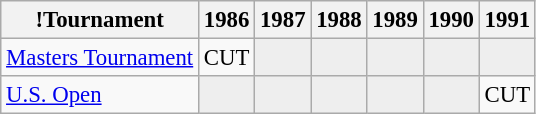<table class="wikitable" style="font-size:95%;text-align:center;">
<tr>
<th>!Tournament</th>
<th>1986</th>
<th>1987</th>
<th>1988</th>
<th>1989</th>
<th>1990</th>
<th>1991</th>
</tr>
<tr>
<td align=left><a href='#'>Masters Tournament</a></td>
<td>CUT</td>
<td style="background:#eeeeee;"></td>
<td style="background:#eeeeee;"></td>
<td style="background:#eeeeee;"></td>
<td style="background:#eeeeee;"></td>
<td style="background:#eeeeee;"></td>
</tr>
<tr>
<td align=left><a href='#'>U.S. Open</a></td>
<td style="background:#eeeeee;"></td>
<td style="background:#eeeeee;"></td>
<td style="background:#eeeeee;"></td>
<td style="background:#eeeeee;"></td>
<td style="background:#eeeeee;"></td>
<td>CUT</td>
</tr>
</table>
